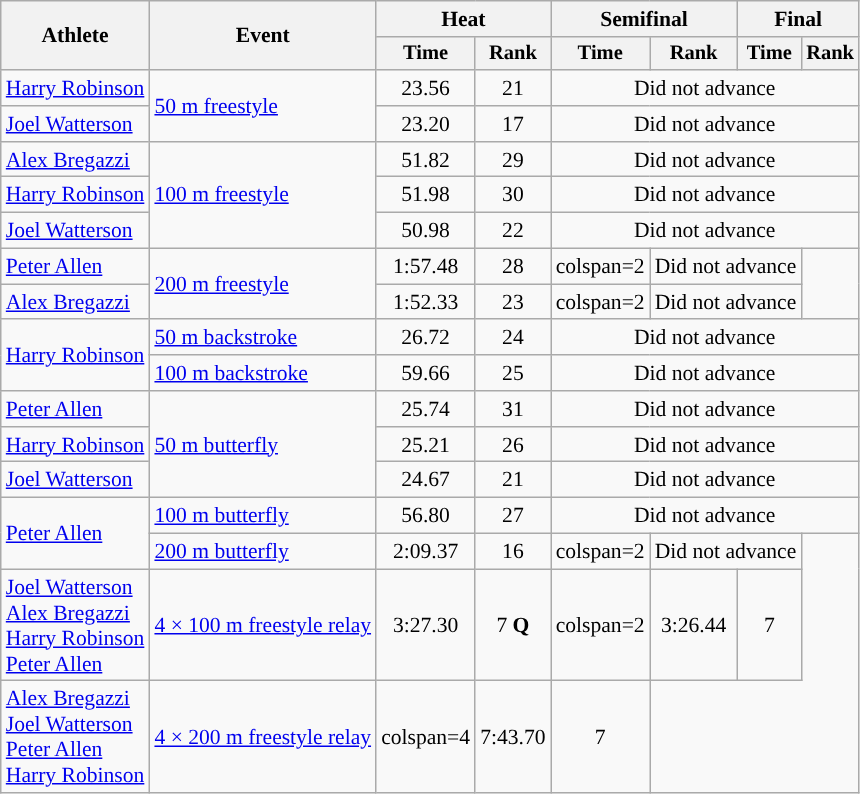<table class=wikitable style=font-size:90%>
<tr>
<th rowspan=2>Athlete</th>
<th rowspan=2>Event</th>
<th colspan=2>Heat</th>
<th colspan=2>Semifinal</th>
<th colspan=2>Final</th>
</tr>
<tr style=font-size:95%>
<th>Time</th>
<th>Rank</th>
<th>Time</th>
<th>Rank</th>
<th>Time</th>
<th>Rank</th>
</tr>
<tr align=center>
<td align=left><a href='#'>Harry Robinson</a></td>
<td align=left rowspan="2"><a href='#'>50 m freestyle</a></td>
<td>23.56</td>
<td>21</td>
<td colspan=4>Did not advance</td>
</tr>
<tr align=center>
<td align=left><a href='#'>Joel Watterson</a></td>
<td>23.20</td>
<td>17</td>
<td colspan=4>Did not advance</td>
</tr>
<tr align=center>
<td align=left><a href='#'>Alex Bregazzi</a></td>
<td align=left rowspan="3"><a href='#'>100 m freestyle</a></td>
<td>51.82</td>
<td>29</td>
<td colspan=4>Did not advance</td>
</tr>
<tr align=center>
<td align=left><a href='#'>Harry Robinson</a></td>
<td>51.98</td>
<td>30</td>
<td colspan=4>Did not advance</td>
</tr>
<tr align=center>
<td align=left><a href='#'>Joel Watterson</a></td>
<td>50.98</td>
<td>22</td>
<td colspan=4>Did not advance</td>
</tr>
<tr align=center>
<td align=left><a href='#'>Peter Allen</a></td>
<td align=left rowspan="2"><a href='#'>200 m freestyle</a></td>
<td>1:57.48</td>
<td>28</td>
<td>colspan=2 </td>
<td colspan=2>Did not advance</td>
</tr>
<tr align=center>
<td align=left><a href='#'>Alex Bregazzi</a></td>
<td>1:52.33</td>
<td>23</td>
<td>colspan=2 </td>
<td colspan=2>Did not advance</td>
</tr>
<tr align=center>
<td align=left rowspan=2><a href='#'>Harry Robinson</a></td>
<td style="text-align:left;"><a href='#'>50 m backstroke</a></td>
<td>26.72</td>
<td>24</td>
<td colspan=4>Did not advance</td>
</tr>
<tr align=center>
<td style="text-align:left;"><a href='#'>100 m backstroke</a></td>
<td>59.66</td>
<td>25</td>
<td colspan=4>Did not advance</td>
</tr>
<tr align=center>
<td align=left><a href='#'>Peter Allen</a></td>
<td align=left rowspan="3"><a href='#'>50 m butterfly</a></td>
<td>25.74</td>
<td>31</td>
<td colspan=4>Did not advance</td>
</tr>
<tr align=center>
<td align=left><a href='#'>Harry Robinson</a></td>
<td>25.21</td>
<td>26</td>
<td colspan=4>Did not advance</td>
</tr>
<tr align=center>
<td align=left><a href='#'>Joel Watterson</a></td>
<td>24.67</td>
<td>21</td>
<td colspan=4>Did not advance</td>
</tr>
<tr align=center>
<td align=left rowspan=2><a href='#'>Peter Allen</a></td>
<td align=left rowspan="1"><a href='#'>100 m butterfly</a></td>
<td>56.80</td>
<td>27</td>
<td colspan=4>Did not advance</td>
</tr>
<tr align=center>
<td align=left><a href='#'>200 m butterfly</a></td>
<td>2:09.37</td>
<td>16</td>
<td>colspan=2 </td>
<td colspan=2>Did not advance</td>
</tr>
<tr align=center>
<td align=left><a href='#'>Joel Watterson</a><br><a href='#'>Alex Bregazzi</a><br><a href='#'>Harry Robinson</a><br><a href='#'>Peter Allen</a></td>
<td align=left><a href='#'>4 × 100 m freestyle relay</a></td>
<td>3:27.30</td>
<td>7 <strong>Q</strong></td>
<td>colspan=2 </td>
<td>3:26.44</td>
<td>7</td>
</tr>
<tr align=center>
<td align=left><a href='#'>Alex Bregazzi</a><br><a href='#'>Joel Watterson</a><br><a href='#'>Peter Allen</a><br><a href='#'>Harry Robinson</a></td>
<td align=left><a href='#'>4 × 200 m freestyle relay</a></td>
<td>colspan=4 </td>
<td>7:43.70</td>
<td>7</td>
</tr>
</table>
